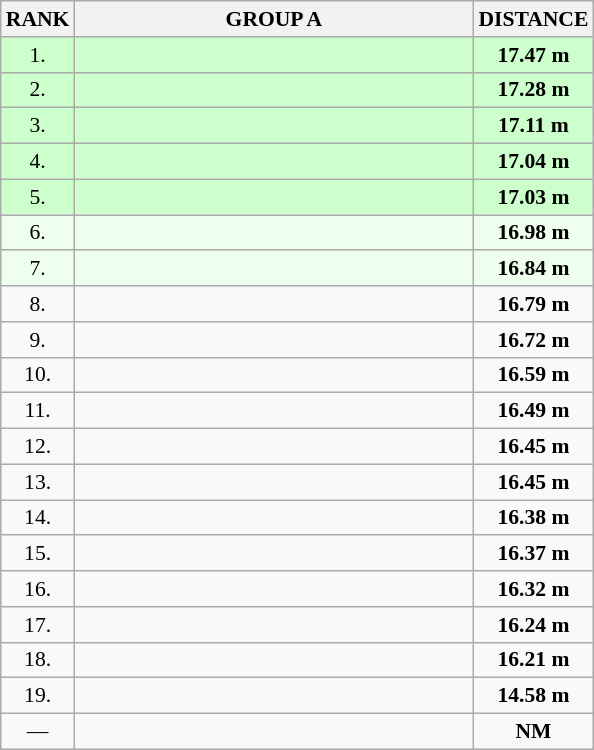<table class="wikitable" style="border-collapse: collapse; font-size: 90%;">
<tr>
<th>RANK</th>
<th align="center" style="width: 18em">GROUP A</th>
<th>DISTANCE</th>
</tr>
<tr bgcolor=#CCFFCC>
<td align="center">1.</td>
<td></td>
<td align="center"><strong>17.47 m </strong></td>
</tr>
<tr bgcolor=#CCFFCC>
<td align="center">2.</td>
<td></td>
<td align="center"><strong>17.28 m </strong></td>
</tr>
<tr bgcolor=#CCFFCC>
<td align="center">3.</td>
<td></td>
<td align="center"><strong>17.11 m </strong></td>
</tr>
<tr bgcolor=#CCFFCC>
<td align="center">4.</td>
<td></td>
<td align="center"><strong>17.04 m </strong></td>
</tr>
<tr bgcolor=#CCFFCC>
<td align="center">5.</td>
<td></td>
<td align="center"><strong>17.03 m </strong></td>
</tr>
<tr bgcolor=#EEFFEE>
<td align="center">6.</td>
<td></td>
<td align="center"><strong>16.98 m  </strong></td>
</tr>
<tr bgcolor=#EEFFEE>
<td align="center">7.</td>
<td></td>
<td align="center"><strong>16.84 m </strong></td>
</tr>
<tr>
<td align="center">8.</td>
<td></td>
<td align="center"><strong>16.79 m </strong></td>
</tr>
<tr>
<td align="center">9.</td>
<td></td>
<td align="center"><strong>16.72 m  </strong></td>
</tr>
<tr>
<td align="center">10.</td>
<td></td>
<td align="center"><strong>16.59 m </strong></td>
</tr>
<tr>
<td align="center">11.</td>
<td></td>
<td align="center"><strong>16.49 m </strong></td>
</tr>
<tr>
<td align="center">12.</td>
<td></td>
<td align="center"><strong>16.45 m </strong></td>
</tr>
<tr>
<td align="center">13.</td>
<td></td>
<td align="center"><strong>16.45 m  </strong></td>
</tr>
<tr>
<td align="center">14.</td>
<td></td>
<td align="center"><strong>16.38 m </strong></td>
</tr>
<tr>
<td align="center">15.</td>
<td></td>
<td align="center"><strong>16.37 m  </strong></td>
</tr>
<tr>
<td align="center">16.</td>
<td></td>
<td align="center"><strong>16.32 m </strong></td>
</tr>
<tr>
<td align="center">17.</td>
<td></td>
<td align="center"><strong>16.24 m  </strong></td>
</tr>
<tr>
<td align="center">18.</td>
<td></td>
<td align="center"><strong>16.21 m </strong></td>
</tr>
<tr>
<td align="center">19.</td>
<td></td>
<td align="center"><strong>14.58 m</strong></td>
</tr>
<tr>
<td align="center">—</td>
<td></td>
<td align="center"><strong>NM </strong></td>
</tr>
</table>
